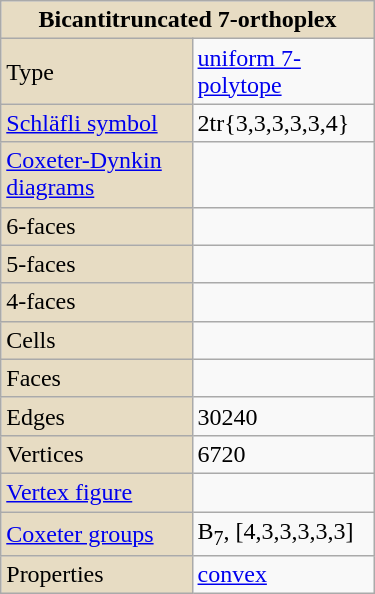<table class="wikitable" align="right" style="margin-left:10px" width="250">
<tr>
<th style="background:#e7dcc3;" colspan="2">Bicantitruncated 7-orthoplex</th>
</tr>
<tr>
<td style="background:#e7dcc3;">Type</td>
<td><a href='#'>uniform 7-polytope</a></td>
</tr>
<tr>
<td style="background:#e7dcc3;"><a href='#'>Schläfli symbol</a></td>
<td>2tr{3,3,3,3,3,4}</td>
</tr>
<tr>
<td style="background:#e7dcc3;"><a href='#'>Coxeter-Dynkin diagrams</a></td>
<td></td>
</tr>
<tr>
<td style="background:#e7dcc3;">6-faces</td>
<td></td>
</tr>
<tr>
<td style="background:#e7dcc3;">5-faces</td>
<td></td>
</tr>
<tr>
<td style="background:#e7dcc3;">4-faces</td>
<td></td>
</tr>
<tr>
<td style="background:#e7dcc3;">Cells</td>
<td></td>
</tr>
<tr>
<td style="background:#e7dcc3;">Faces</td>
<td></td>
</tr>
<tr>
<td style="background:#e7dcc3;">Edges</td>
<td>30240</td>
</tr>
<tr>
<td style="background:#e7dcc3;">Vertices</td>
<td>6720</td>
</tr>
<tr>
<td style="background:#e7dcc3;"><a href='#'>Vertex figure</a></td>
<td></td>
</tr>
<tr>
<td style="background:#e7dcc3;"><a href='#'>Coxeter groups</a></td>
<td>B<sub>7</sub>, [4,3,3,3,3,3]</td>
</tr>
<tr>
<td style="background:#e7dcc3;">Properties</td>
<td><a href='#'>convex</a></td>
</tr>
</table>
